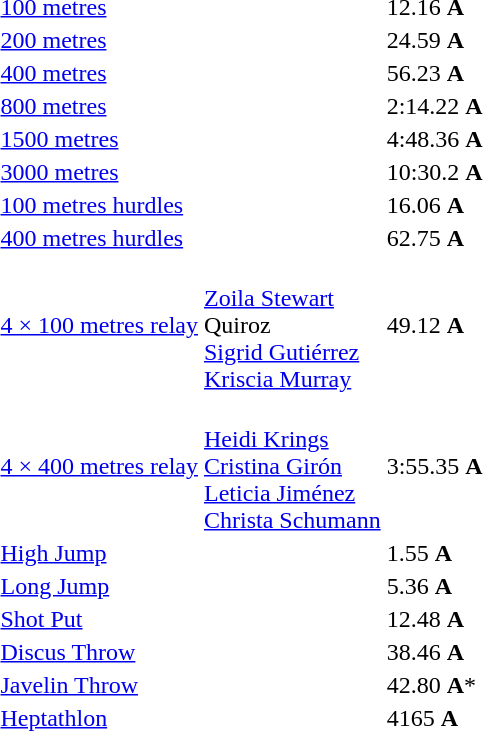<table>
<tr>
<td><a href='#'>100 metres</a></td>
<td></td>
<td>12.16 <strong>A</strong></td>
<td></td>
<td></td>
<td></td>
<td></td>
</tr>
<tr>
<td><a href='#'>200 metres</a></td>
<td></td>
<td>24.59 <strong>A</strong></td>
<td></td>
<td></td>
<td></td>
<td></td>
</tr>
<tr>
<td><a href='#'>400 metres</a></td>
<td></td>
<td>56.23 <strong>A</strong></td>
<td></td>
<td></td>
<td></td>
<td></td>
</tr>
<tr>
<td><a href='#'>800 metres</a></td>
<td></td>
<td>2:14.22 <strong>A</strong></td>
<td></td>
<td></td>
<td></td>
<td></td>
</tr>
<tr>
<td><a href='#'>1500 metres</a></td>
<td></td>
<td>4:48.36 <strong>A</strong></td>
<td></td>
<td></td>
<td></td>
<td></td>
</tr>
<tr>
<td><a href='#'>3000 metres</a></td>
<td></td>
<td>10:30.2 <strong>A</strong></td>
<td></td>
<td></td>
<td></td>
<td></td>
</tr>
<tr>
<td><a href='#'>100 metres hurdles</a></td>
<td></td>
<td>16.06 <strong>A</strong></td>
<td></td>
<td></td>
<td></td>
<td></td>
</tr>
<tr>
<td><a href='#'>400 metres hurdles</a></td>
<td></td>
<td>62.75 <strong>A</strong></td>
<td></td>
<td></td>
<td></td>
<td></td>
</tr>
<tr>
<td><a href='#'>4 × 100 metres relay</a></td>
<td> <br> <a href='#'>Zoila Stewart</a>  <br> Quiroz <br> <a href='#'>Sigrid Gutiérrez</a> <br> <a href='#'>Kriscia Murray</a></td>
<td>49.12 <strong>A</strong></td>
<td></td>
<td></td>
<td></td>
<td></td>
</tr>
<tr>
<td><a href='#'>4 × 400 metres relay</a></td>
<td> <br> <a href='#'>Heidi Krings</a> <br> <a href='#'>Cristina Girón</a> <br> <a href='#'>Leticia Jiménez</a> <br> <a href='#'>Christa Schumann</a></td>
<td>3:55.35 <strong>A</strong></td>
<td></td>
<td></td>
<td></td>
<td></td>
</tr>
<tr>
<td><a href='#'>High Jump</a></td>
<td></td>
<td>1.55 <strong>A</strong></td>
<td></td>
<td></td>
<td></td>
<td></td>
</tr>
<tr>
<td><a href='#'>Long Jump</a></td>
<td></td>
<td>5.36 <strong>A</strong></td>
<td></td>
<td></td>
<td></td>
<td></td>
</tr>
<tr>
<td><a href='#'>Shot Put</a></td>
<td></td>
<td>12.48 <strong>A</strong></td>
<td></td>
<td></td>
<td></td>
<td></td>
</tr>
<tr>
<td><a href='#'>Discus Throw</a></td>
<td></td>
<td>38.46 <strong>A</strong></td>
<td></td>
<td></td>
<td></td>
<td></td>
</tr>
<tr>
<td><a href='#'>Javelin Throw</a></td>
<td></td>
<td>42.80 <strong>A</strong>*</td>
<td></td>
<td></td>
<td></td>
<td></td>
</tr>
<tr>
<td><a href='#'>Heptathlon</a></td>
<td></td>
<td>4165 <strong>A</strong></td>
<td></td>
<td></td>
<td></td>
<td></td>
</tr>
</table>
